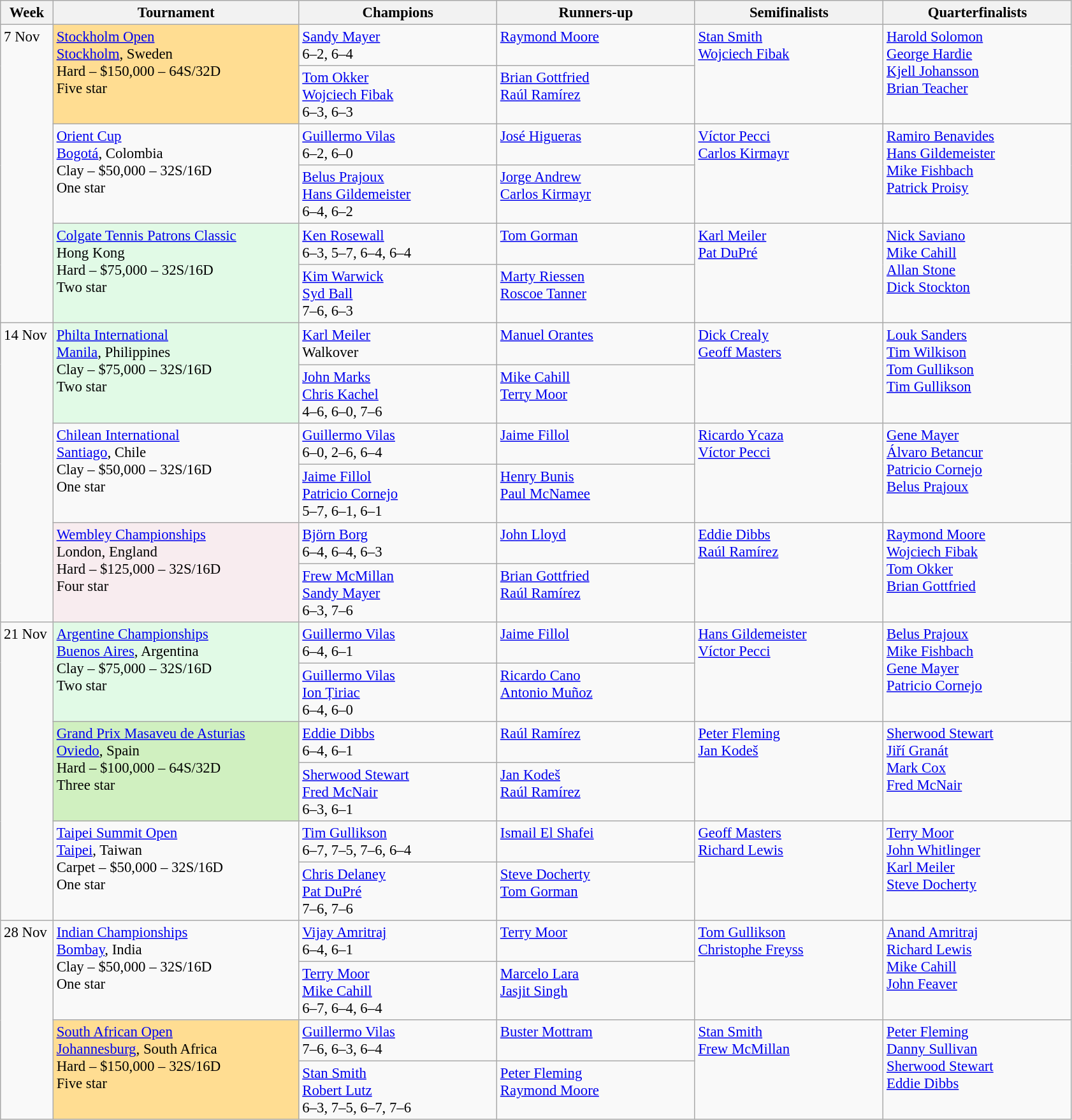<table class=wikitable style=font-size:95%>
<tr>
<th style="width:48px;">Week</th>
<th style="width:250px;">Tournament</th>
<th style="width:200px;">Champions</th>
<th style="width:200px;">Runners-up</th>
<th style="width:190px;">Semifinalists</th>
<th style="width:190px;">Quarterfinalists</th>
</tr>
<tr valign=top>
<td rowspan=6>7 Nov</td>
<td style="background:#FFDD92;" rowspan="2"><a href='#'>Stockholm Open</a> <br> <a href='#'>Stockholm</a>, Sweden <br> Hard – $150,000 – 64S/32D <br> Five star</td>
<td> <a href='#'>Sandy Mayer</a> <br> 6–2, 6–4</td>
<td> <a href='#'>Raymond Moore</a></td>
<td rowspan=2> <a href='#'>Stan Smith</a> <br>  <a href='#'>Wojciech Fibak</a></td>
<td rowspan=2> <a href='#'>Harold Solomon</a> <br>  <a href='#'>George Hardie</a> <br>  <a href='#'>Kjell Johansson</a> <br>  <a href='#'>Brian Teacher</a></td>
</tr>
<tr valign=top>
<td> <a href='#'>Tom Okker</a> <br>  <a href='#'>Wojciech Fibak</a> <br> 6–3, 6–3</td>
<td> <a href='#'>Brian Gottfried</a> <br>  <a href='#'>Raúl Ramírez</a></td>
</tr>
<tr valign=top>
<td rowspan=2><a href='#'>Orient Cup</a> <br> <a href='#'>Bogotá</a>, Colombia <br> Clay – $50,000 – 32S/16D <br> One star</td>
<td> <a href='#'>Guillermo Vilas</a> <br> 6–2, 6–0</td>
<td> <a href='#'>José Higueras</a></td>
<td rowspan=2> <a href='#'>Víctor Pecci</a> <br>  <a href='#'>Carlos Kirmayr</a></td>
<td rowspan=2> <a href='#'>Ramiro Benavides</a> <br>  <a href='#'>Hans Gildemeister</a> <br>  <a href='#'>Mike Fishbach</a> <br>  <a href='#'>Patrick Proisy</a></td>
</tr>
<tr valign=top>
<td> <a href='#'>Belus Prajoux</a> <br>  <a href='#'>Hans Gildemeister</a> <br> 6–4, 6–2</td>
<td> <a href='#'>Jorge Andrew</a> <br>  <a href='#'>Carlos Kirmayr</a></td>
</tr>
<tr valign=top>
<td style="background:#E1FAE6;" rowspan=2><a href='#'>Colgate Tennis Patrons Classic</a> <br> Hong Kong <br> Hard – $75,000 – 32S/16D <br> Two star</td>
<td> <a href='#'>Ken Rosewall</a> <br> 6–3, 5–7, 6–4, 6–4</td>
<td> <a href='#'>Tom Gorman</a></td>
<td rowspan=2> <a href='#'>Karl Meiler</a> <br>  <a href='#'>Pat DuPré</a></td>
<td rowspan=2> <a href='#'>Nick Saviano</a> <br>  <a href='#'>Mike Cahill</a> <br>  <a href='#'>Allan Stone</a> <br>  <a href='#'>Dick Stockton</a></td>
</tr>
<tr valign=top>
<td> <a href='#'>Kim Warwick</a> <br>  <a href='#'>Syd Ball</a> <br> 7–6, 6–3</td>
<td> <a href='#'>Marty Riessen</a> <br>  <a href='#'>Roscoe Tanner</a></td>
</tr>
<tr valign=top>
<td rowspan=6>14 Nov</td>
<td style="background:#E1FAE6;" rowspan=2><a href='#'>Philta International</a> <br> <a href='#'>Manila</a>, Philippines <br> Clay – $75,000 – 32S/16D <br> Two star</td>
<td> <a href='#'>Karl Meiler</a> <br> Walkover</td>
<td> <a href='#'>Manuel Orantes</a></td>
<td rowspan=2> <a href='#'>Dick Crealy</a> <br>  <a href='#'>Geoff Masters</a></td>
<td rowspan=2> <a href='#'>Louk Sanders</a> <br>  <a href='#'>Tim Wilkison</a> <br>  <a href='#'>Tom Gullikson</a> <br>  <a href='#'>Tim Gullikson</a></td>
</tr>
<tr valign=top>
<td> <a href='#'>John Marks</a> <br>  <a href='#'>Chris Kachel</a> <br> 4–6, 6–0, 7–6</td>
<td> <a href='#'>Mike Cahill</a> <br>  <a href='#'>Terry Moor</a></td>
</tr>
<tr valign=top>
<td rowspan=2><a href='#'>Chilean International</a> <br> <a href='#'>Santiago</a>, Chile <br> Clay – $50,000 – 32S/16D <br> One star</td>
<td> <a href='#'>Guillermo Vilas</a> <br> 6–0, 2–6, 6–4</td>
<td> <a href='#'>Jaime Fillol</a></td>
<td rowspan=2> <a href='#'>Ricardo Ycaza</a> <br>  <a href='#'>Víctor Pecci</a></td>
<td rowspan=2> <a href='#'>Gene Mayer</a> <br>  <a href='#'>Álvaro Betancur</a> <br>  <a href='#'>Patricio Cornejo</a> <br>  <a href='#'>Belus Prajoux</a></td>
</tr>
<tr valign=top>
<td> <a href='#'>Jaime Fillol</a> <br>  <a href='#'>Patricio Cornejo</a> <br> 5–7, 6–1, 6–1</td>
<td> <a href='#'>Henry Bunis</a> <br>  <a href='#'>Paul McNamee</a></td>
</tr>
<tr valign=top>
<td style="background:#F8ECEF;" rowspan=2><a href='#'>Wembley Championships</a> <br> London, England <br> Hard – $125,000 – 32S/16D <br> Four star</td>
<td> <a href='#'>Björn Borg</a> <br> 6–4, 6–4, 6–3</td>
<td> <a href='#'>John Lloyd</a></td>
<td rowspan=2> <a href='#'>Eddie Dibbs</a> <br>  <a href='#'>Raúl Ramírez</a></td>
<td rowspan=2> <a href='#'>Raymond Moore</a> <br>  <a href='#'>Wojciech Fibak</a> <br>  <a href='#'>Tom Okker</a> <br>  <a href='#'>Brian Gottfried</a></td>
</tr>
<tr valign=top>
<td> <a href='#'>Frew McMillan</a> <br>  <a href='#'>Sandy Mayer</a> <br> 6–3, 7–6</td>
<td> <a href='#'>Brian Gottfried</a> <br>  <a href='#'>Raúl Ramírez</a></td>
</tr>
<tr valign=top>
<td rowspan=6>21 Nov</td>
<td style="background:#E1FAE6;" rowspan=2><a href='#'>Argentine Championships</a> <br> <a href='#'>Buenos Aires</a>, Argentina <br> Clay – $75,000 – 32S/16D <br> Two star</td>
<td> <a href='#'>Guillermo Vilas</a> <br> 6–4, 6–1</td>
<td> <a href='#'>Jaime Fillol</a></td>
<td rowspan=2> <a href='#'>Hans Gildemeister</a> <br>  <a href='#'>Víctor Pecci</a></td>
<td rowspan=2> <a href='#'>Belus Prajoux</a> <br>  <a href='#'>Mike Fishbach</a> <br>  <a href='#'>Gene Mayer</a> <br>  <a href='#'>Patricio Cornejo</a></td>
</tr>
<tr valign=top>
<td> <a href='#'>Guillermo Vilas</a> <br>  <a href='#'>Ion Țiriac</a> <br> 6–4, 6–0</td>
<td> <a href='#'>Ricardo Cano</a> <br>  <a href='#'>Antonio Muñoz</a></td>
</tr>
<tr valign=top>
<td style="background:#d0f0c0;" rowspan=2><a href='#'>Grand Prix Masaveu de Asturias</a> <br> <a href='#'>Oviedo</a>, Spain <br> Hard – $100,000 – 64S/32D <br> Three star</td>
<td> <a href='#'>Eddie Dibbs</a> <br> 6–4, 6–1</td>
<td> <a href='#'>Raúl Ramírez</a></td>
<td rowspan=2> <a href='#'>Peter Fleming</a> <br>  <a href='#'>Jan Kodeš</a></td>
<td rowspan=2> <a href='#'>Sherwood Stewart</a> <br>  <a href='#'>Jiří Granát</a> <br>  <a href='#'>Mark Cox</a> <br>  <a href='#'>Fred McNair</a></td>
</tr>
<tr valign=top>
<td> <a href='#'>Sherwood Stewart</a> <br>  <a href='#'>Fred McNair</a> <br> 6–3, 6–1</td>
<td> <a href='#'>Jan Kodeš</a> <br>  <a href='#'>Raúl Ramírez</a></td>
</tr>
<tr valign=top>
<td rowspan=2><a href='#'>Taipei Summit Open</a> <br> <a href='#'>Taipei</a>, Taiwan <br> Carpet – $50,000 – 32S/16D <br> One star</td>
<td> <a href='#'>Tim Gullikson</a> <br> 6–7, 7–5, 7–6, 6–4</td>
<td> <a href='#'>Ismail El Shafei</a></td>
<td rowspan=2> <a href='#'>Geoff Masters</a> <br>  <a href='#'>Richard Lewis</a></td>
<td rowspan=2> <a href='#'>Terry Moor</a> <br>  <a href='#'>John Whitlinger</a> <br>  <a href='#'>Karl Meiler</a> <br>  <a href='#'>Steve Docherty</a></td>
</tr>
<tr valign=top>
<td> <a href='#'>Chris Delaney</a> <br>  <a href='#'>Pat DuPré</a> <br> 7–6, 7–6</td>
<td> <a href='#'>Steve Docherty</a> <br>  <a href='#'>Tom Gorman</a></td>
</tr>
<tr valign=top>
<td rowspan=4>28 Nov</td>
<td rowspan=2><a href='#'>Indian Championships</a> <br> <a href='#'>Bombay</a>, India <br> Clay – $50,000 – 32S/16D <br> One star</td>
<td> <a href='#'>Vijay Amritraj</a> <br> 6–4, 6–1</td>
<td> <a href='#'>Terry Moor</a></td>
<td rowspan=2> <a href='#'>Tom Gullikson</a> <br>  <a href='#'>Christophe Freyss</a></td>
<td rowspan=2> <a href='#'>Anand Amritraj</a> <br>  <a href='#'>Richard Lewis</a> <br>  <a href='#'>Mike Cahill</a> <br>  <a href='#'>John Feaver</a></td>
</tr>
<tr valign=top>
<td> <a href='#'>Terry Moor</a> <br>  <a href='#'>Mike Cahill</a> <br> 6–7, 6–4, 6–4</td>
<td> <a href='#'>Marcelo Lara</a> <br>  <a href='#'>Jasjit Singh</a></td>
</tr>
<tr valign=top>
<td style="background:#FFDD92;" rowspan="2"><a href='#'>South African Open</a> <br> <a href='#'>Johannesburg</a>, South Africa <br> Hard – $150,000 – 32S/16D <br> Five star</td>
<td> <a href='#'>Guillermo Vilas</a> <br> 7–6, 6–3, 6–4</td>
<td> <a href='#'>Buster Mottram</a></td>
<td rowspan=2> <a href='#'>Stan Smith</a> <br>  <a href='#'>Frew McMillan</a></td>
<td rowspan=2> <a href='#'>Peter Fleming</a> <br>  <a href='#'>Danny Sullivan</a> <br>  <a href='#'>Sherwood Stewart</a> <br>  <a href='#'>Eddie Dibbs</a></td>
</tr>
<tr valign=top>
<td> <a href='#'>Stan Smith</a> <br>  <a href='#'>Robert Lutz</a> <br> 6–3, 7–5, 6–7, 7–6</td>
<td> <a href='#'>Peter Fleming</a> <br>  <a href='#'>Raymond Moore</a></td>
</tr>
</table>
